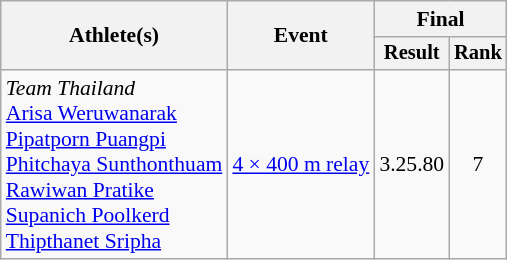<table class="wikitable" style="font-size:90%">
<tr>
<th rowspan="2">Athlete(s)</th>
<th rowspan="2">Event</th>
<th colspan="2">Final</th>
</tr>
<tr style="font-size:95%">
<th>Result</th>
<th>Rank</th>
</tr>
<tr align=center>
<td align=left><em>Team Thailand</em><br><a href='#'>Arisa Weruwanarak</a><br><a href='#'>Pipatporn Puangpi</a><br><a href='#'>Phitchaya Sunthonthuam</a><br><a href='#'>Rawiwan Pratike</a><br><a href='#'>Supanich Poolkerd</a><br><a href='#'>Thipthanet Sripha</a></td>
<td style="text-align:left;"><a href='#'>4 × 400 m relay</a></td>
<td>3.25.80</td>
<td>7</td>
</tr>
</table>
